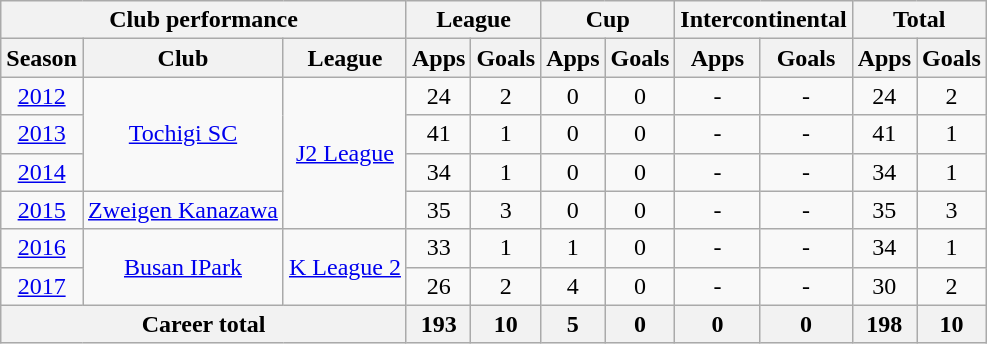<table class="wikitable" style="text-align:center">
<tr>
<th colspan=3>Club performance</th>
<th colspan=2>League</th>
<th colspan=2>Cup</th>
<th colspan=2>Intercontinental</th>
<th colspan=2>Total</th>
</tr>
<tr>
<th>Season</th>
<th>Club</th>
<th>League</th>
<th>Apps</th>
<th>Goals</th>
<th>Apps</th>
<th>Goals</th>
<th>Apps</th>
<th>Goals</th>
<th>Apps</th>
<th>Goals</th>
</tr>
<tr>
<td><a href='#'>2012</a></td>
<td rowspan="3"><a href='#'>Tochigi SC</a></td>
<td rowspan="4"><a href='#'>J2 League</a></td>
<td>24</td>
<td>2</td>
<td>0</td>
<td>0</td>
<td>-</td>
<td>-</td>
<td>24</td>
<td>2</td>
</tr>
<tr>
<td><a href='#'>2013</a></td>
<td>41</td>
<td>1</td>
<td>0</td>
<td>0</td>
<td>-</td>
<td>-</td>
<td>41</td>
<td>1</td>
</tr>
<tr>
<td><a href='#'>2014</a></td>
<td>34</td>
<td>1</td>
<td>0</td>
<td>0</td>
<td>-</td>
<td>-</td>
<td>34</td>
<td>1</td>
</tr>
<tr>
<td><a href='#'>2015</a></td>
<td><a href='#'>Zweigen Kanazawa</a></td>
<td>35</td>
<td>3</td>
<td>0</td>
<td>0</td>
<td>-</td>
<td>-</td>
<td>35</td>
<td>3</td>
</tr>
<tr>
<td><a href='#'>2016</a></td>
<td rowspan="2"><a href='#'>Busan IPark</a></td>
<td rowspan="2"><a href='#'>K League 2</a></td>
<td>33</td>
<td>1</td>
<td>1</td>
<td>0</td>
<td>-</td>
<td>-</td>
<td>34</td>
<td>1</td>
</tr>
<tr>
<td><a href='#'>2017</a></td>
<td>26</td>
<td>2</td>
<td>4</td>
<td>0</td>
<td>-</td>
<td>-</td>
<td>30</td>
<td>2</td>
</tr>
<tr>
<th colspan=3>Career total</th>
<th>193</th>
<th>10</th>
<th>5</th>
<th>0</th>
<th>0</th>
<th>0</th>
<th>198</th>
<th>10</th>
</tr>
</table>
